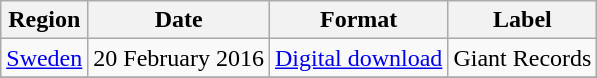<table class=wikitable>
<tr>
<th>Region</th>
<th>Date</th>
<th>Format</th>
<th>Label</th>
</tr>
<tr>
<td><a href='#'>Sweden</a></td>
<td>20 February 2016</td>
<td><a href='#'>Digital download</a></td>
<td>Giant Records</td>
</tr>
<tr>
</tr>
</table>
